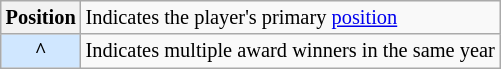<table class="wikitable plainrowheaders" style="font-size:85%">
<tr>
<th scope="row" style="text-align:center"><strong>Position</strong></th>
<td>Indicates the player's primary <a href='#'>position</a></td>
</tr>
<tr>
<th scope="row" style="text-align:center; background-color:#D0E7FF">^</th>
<td>Indicates multiple award winners in the same year</td>
</tr>
</table>
